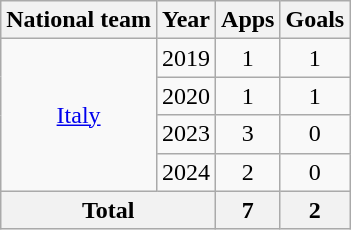<table class="wikitable" style="text-align:center">
<tr>
<th>National team</th>
<th>Year</th>
<th>Apps</th>
<th>Goals</th>
</tr>
<tr>
<td rowspan="4"><a href='#'>Italy</a></td>
<td>2019</td>
<td>1</td>
<td>1</td>
</tr>
<tr>
<td>2020</td>
<td>1</td>
<td>1</td>
</tr>
<tr>
<td>2023</td>
<td>3</td>
<td>0</td>
</tr>
<tr>
<td>2024</td>
<td>2</td>
<td>0</td>
</tr>
<tr>
<th colspan="2">Total</th>
<th>7</th>
<th>2</th>
</tr>
</table>
